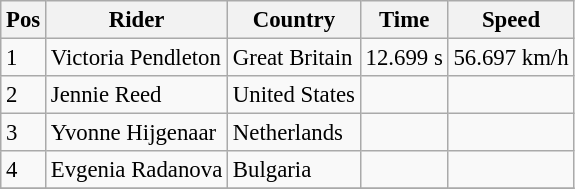<table class="wikitable" style="font-size:95%;">
<tr>
<th>Pos</th>
<th>Rider</th>
<th>Country</th>
<th>Time</th>
<th>Speed</th>
</tr>
<tr>
<td>1</td>
<td>Victoria Pendleton</td>
<td>Great Britain</td>
<td>12.699 s</td>
<td>56.697 km/h</td>
</tr>
<tr>
<td>2</td>
<td>Jennie Reed</td>
<td>United States</td>
<td></td>
<td></td>
</tr>
<tr>
<td>3</td>
<td>Yvonne Hijgenaar</td>
<td>Netherlands</td>
<td></td>
<td></td>
</tr>
<tr>
<td>4</td>
<td>Evgenia Radanova</td>
<td>Bulgaria</td>
<td></td>
<td></td>
</tr>
<tr>
</tr>
</table>
